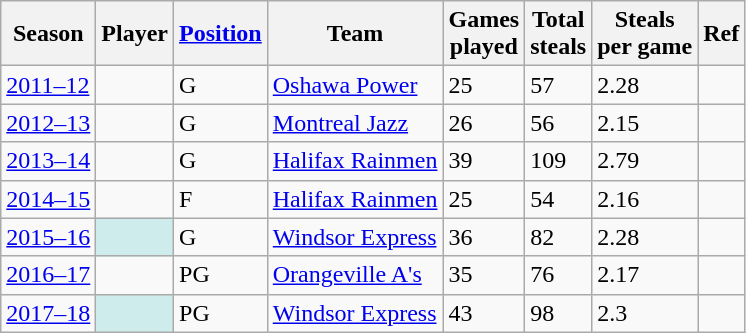<table class="wikitable sortable">
<tr>
<th scope="col">Season</th>
<th scope="col">Player</th>
<th scope="col"><a href='#'>Position</a></th>
<th scope="col">Team</th>
<th scope="col">Games<br>played</th>
<th scope="col">Total<br>steals</th>
<th scope="col">Steals<br> per game</th>
<th scope="col" class="unsortable">Ref</th>
</tr>
<tr>
<td><a href='#'>2011–12</a></td>
<td></td>
<td>G</td>
<td><a href='#'>Oshawa Power</a></td>
<td>25</td>
<td>57</td>
<td>2.28</td>
<td align=center></td>
</tr>
<tr>
<td><a href='#'>2012–13</a></td>
<td></td>
<td>G</td>
<td><a href='#'>Montreal Jazz</a></td>
<td>26</td>
<td>56</td>
<td>2.15</td>
<td align=center></td>
</tr>
<tr>
<td><a href='#'>2013–14</a></td>
<td></td>
<td>G</td>
<td><a href='#'>Halifax Rainmen</a></td>
<td>39</td>
<td>109</td>
<td>2.79</td>
<td align=center></td>
</tr>
<tr>
<td><a href='#'>2014–15</a></td>
<td></td>
<td>F</td>
<td><a href='#'>Halifax Rainmen</a></td>
<td>25</td>
<td>54</td>
<td>2.16</td>
<td align=center></td>
</tr>
<tr>
<td><a href='#'>2015–16</a></td>
<td style="background-color:#CFECEC"></td>
<td>G</td>
<td><a href='#'>Windsor Express</a></td>
<td>36</td>
<td>82</td>
<td>2.28</td>
<td align=center></td>
</tr>
<tr>
<td><a href='#'>2016–17</a></td>
<td></td>
<td>PG</td>
<td><a href='#'>Orangeville A's</a></td>
<td>35</td>
<td>76</td>
<td>2.17</td>
<td align=center></td>
</tr>
<tr>
<td><a href='#'>2017–18</a></td>
<td style="background-color:#CFECEC"></td>
<td>PG</td>
<td><a href='#'>Windsor Express</a></td>
<td>43</td>
<td>98</td>
<td>2.3</td>
<td align=center></td>
</tr>
</table>
